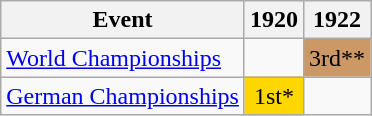<table class="wikitable">
<tr>
<th>Event</th>
<th>1920</th>
<th>1922</th>
</tr>
<tr>
<td><a href='#'>World Championships</a></td>
<td></td>
<td align="center" bgcolor="cc9966">3rd**</td>
</tr>
<tr>
<td><a href='#'>German Championships</a></td>
<td align="center" bgcolor="gold">1st*</td>
<td></td>
</tr>
</table>
